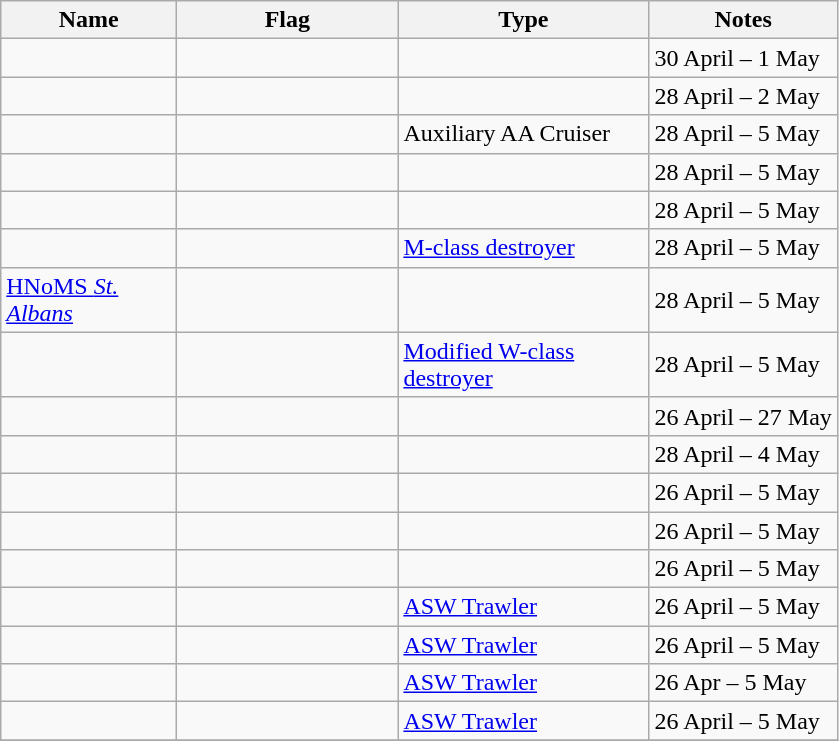<table class="wikitable sortable">
<tr>
<th scope="col" width="110px">Name</th>
<th scope="col" width="140px">Flag</th>
<th scope="col" width="160px">Type</th>
<th>Notes</th>
</tr>
<tr>
<td align="left"></td>
<td align="left"></td>
<td align="left"></td>
<td align="left">30 April – 1 May</td>
</tr>
<tr>
<td align="left"></td>
<td align="left"></td>
<td align="left"></td>
<td align="left">28 April – 2 May</td>
</tr>
<tr>
<td align="left"></td>
<td align="left"></td>
<td align="left">Auxiliary AA Cruiser</td>
<td align="left">28 April – 5 May</td>
</tr>
<tr>
<td align="left"></td>
<td align="left"></td>
<td align="left"></td>
<td align="left">28 April – 5 May</td>
</tr>
<tr>
<td align="left"></td>
<td align="left"></td>
<td align="left"></td>
<td align="left">28 April – 5 May</td>
</tr>
<tr>
<td align="left"></td>
<td align="left"></td>
<td align="left"><a href='#'>M-class destroyer</a></td>
<td align="left">28 April – 5 May</td>
</tr>
<tr>
<td align="left"><a href='#'>HNoMS <em>St. Albans</em></a></td>
<td align="left"></td>
<td align="left"></td>
<td align="left">28 April – 5 May</td>
</tr>
<tr>
<td align="left"></td>
<td align="left"></td>
<td align="left"><a href='#'>Modified W-class destroyer</a></td>
<td align="left">28 April – 5 May</td>
</tr>
<tr>
<td align="left"></td>
<td align="left"></td>
<td align="left"></td>
<td align="left">26 April – 27 May</td>
</tr>
<tr>
<td align="left"></td>
<td align="left"></td>
<td align="left"></td>
<td align="left">28 April – 4 May</td>
</tr>
<tr>
<td align="left"></td>
<td align="left"></td>
<td align="left"></td>
<td align="left">26 April – 5 May</td>
</tr>
<tr>
<td align="left"></td>
<td align="left"></td>
<td align="left"></td>
<td align="left">26 April – 5 May</td>
</tr>
<tr>
<td align="left"></td>
<td align="left"></td>
<td align="left"></td>
<td align="left">26 April – 5 May</td>
</tr>
<tr>
<td align="left"></td>
<td align="left"></td>
<td align="left"><a href='#'>ASW Trawler</a></td>
<td align="left">26 April – 5 May</td>
</tr>
<tr>
<td align="left"></td>
<td align="left"></td>
<td align="left"><a href='#'>ASW Trawler</a></td>
<td align="left">26 April – 5 May</td>
</tr>
<tr>
<td align="left"></td>
<td align="left"></td>
<td align="left"><a href='#'>ASW Trawler</a></td>
<td align="left">26 Apr – 5 May</td>
</tr>
<tr>
<td align="left"></td>
<td align="left"></td>
<td align="left"><a href='#'>ASW Trawler</a></td>
<td align="left">26 April – 5 May</td>
</tr>
<tr>
</tr>
</table>
